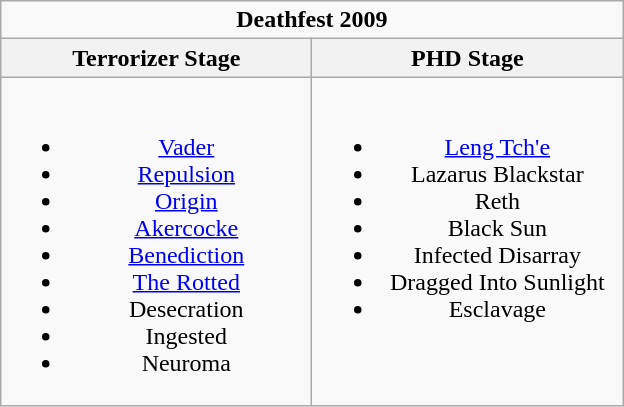<table class="wikitable">
<tr>
<td colspan="2" align="center"><strong>Deathfest 2009</strong></td>
</tr>
<tr>
<th>Terrorizer Stage</th>
<th>PHD Stage</th>
</tr>
<tr>
<td valign="top" align="center" width=200><br><ul><li><a href='#'>Vader</a></li><li><a href='#'>Repulsion</a></li><li><a href='#'>Origin</a></li><li><a href='#'>Akercocke</a></li><li><a href='#'>Benediction</a></li><li><a href='#'>The Rotted</a></li><li>Desecration</li><li>Ingested</li><li>Neuroma</li></ul></td>
<td valign="top" align="center" width=200><br><ul><li><a href='#'>Leng Tch'e</a></li><li>Lazarus Blackstar</li><li>Reth</li><li>Black Sun</li><li>Infected Disarray</li><li>Dragged Into Sunlight</li><li>Esclavage</li></ul></td>
</tr>
</table>
